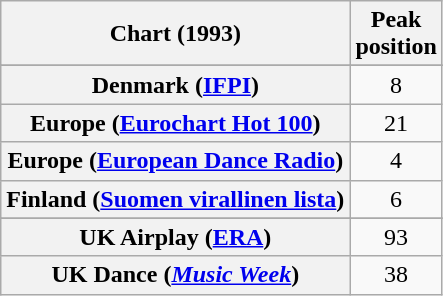<table class="wikitable sortable plainrowheaders" style="text-align:center">
<tr>
<th>Chart (1993)</th>
<th>Peak<br>position</th>
</tr>
<tr>
</tr>
<tr>
</tr>
<tr>
<th scope="row">Denmark (<a href='#'>IFPI</a>)</th>
<td>8</td>
</tr>
<tr>
<th scope="row">Europe (<a href='#'>Eurochart Hot 100</a>)</th>
<td>21</td>
</tr>
<tr>
<th scope="row">Europe (<a href='#'>European Dance Radio</a>)</th>
<td>4</td>
</tr>
<tr>
<th scope="row">Finland (<a href='#'>Suomen virallinen lista</a>)</th>
<td>6</td>
</tr>
<tr>
</tr>
<tr>
</tr>
<tr>
</tr>
<tr>
</tr>
<tr>
</tr>
<tr>
</tr>
<tr>
<th scope="row">UK Airplay (<a href='#'>ERA</a>)</th>
<td>93</td>
</tr>
<tr>
<th scope="row">UK Dance (<em><a href='#'>Music Week</a></em>)</th>
<td>38</td>
</tr>
</table>
